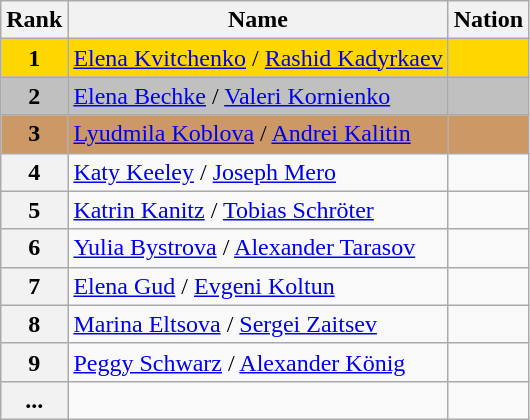<table class="wikitable">
<tr>
<th>Rank</th>
<th>Name</th>
<th>Nation</th>
</tr>
<tr bgcolor="gold">
<td align="center"><strong>1</strong></td>
<td><a href='#'>Elena Kvitchenko</a> / <a href='#'>Rashid Kadyrkaev</a></td>
<td></td>
</tr>
<tr bgcolor="silver">
<td align="center"><strong>2</strong></td>
<td><a href='#'>Elena Bechke</a> / <a href='#'>Valeri Kornienko</a></td>
<td></td>
</tr>
<tr bgcolor="cc9966">
<td align="center"><strong>3</strong></td>
<td><a href='#'>Lyudmila Koblova</a> / <a href='#'>Andrei Kalitin</a></td>
<td></td>
</tr>
<tr>
<th>4</th>
<td><a href='#'>Katy Keeley</a> / <a href='#'>Joseph Mero</a></td>
<td></td>
</tr>
<tr>
<th>5</th>
<td><a href='#'>Katrin Kanitz</a> / <a href='#'>Tobias Schröter</a></td>
<td></td>
</tr>
<tr>
<th>6</th>
<td><a href='#'>Yulia Bystrova</a> / <a href='#'>Alexander Tarasov</a></td>
<td></td>
</tr>
<tr>
<th>7</th>
<td><a href='#'>Elena Gud</a> / <a href='#'>Evgeni Koltun</a></td>
<td></td>
</tr>
<tr>
<th>8</th>
<td><a href='#'>Marina Eltsova</a> / <a href='#'>Sergei Zaitsev</a></td>
<td></td>
</tr>
<tr>
<th>9</th>
<td><a href='#'>Peggy Schwarz</a> / <a href='#'>Alexander König</a></td>
<td></td>
</tr>
<tr>
<th>...</th>
<td></td>
<td></td>
</tr>
</table>
